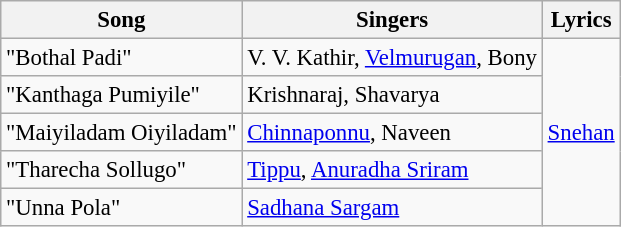<table class="wikitable" style="font-size:95%;">
<tr>
<th>Song</th>
<th>Singers</th>
<th>Lyrics</th>
</tr>
<tr>
<td>"Bothal Padi"</td>
<td>V. V. Kathir, <a href='#'>Velmurugan</a>, Bony</td>
<td rowspan=5><a href='#'>Snehan</a></td>
</tr>
<tr>
<td>"Kanthaga Pumiyile"</td>
<td>Krishnaraj, Shavarya</td>
</tr>
<tr>
<td>"Maiyiladam Oiyiladam"</td>
<td><a href='#'>Chinnaponnu</a>, Naveen</td>
</tr>
<tr>
<td>"Tharecha Sollugo"</td>
<td><a href='#'>Tippu</a>, <a href='#'>Anuradha Sriram</a></td>
</tr>
<tr>
<td>"Unna Pola"</td>
<td><a href='#'>Sadhana Sargam</a></td>
</tr>
</table>
